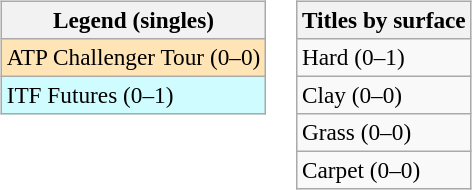<table>
<tr valign=top>
<td><br><table class=wikitable style=font-size:97%>
<tr>
<th>Legend (singles)</th>
</tr>
<tr bgcolor=moccasin>
<td>ATP Challenger Tour (0–0)</td>
</tr>
<tr bgcolor=#cffcff>
<td>ITF Futures (0–1)</td>
</tr>
</table>
</td>
<td><br><table class=wikitable style=font-size:97%>
<tr>
<th>Titles by surface</th>
</tr>
<tr>
<td>Hard (0–1)</td>
</tr>
<tr>
<td>Clay (0–0)</td>
</tr>
<tr>
<td>Grass (0–0)</td>
</tr>
<tr>
<td>Carpet (0–0)</td>
</tr>
</table>
</td>
</tr>
</table>
